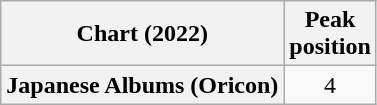<table class="wikitable plainrowheaders" style="text-align:center">
<tr>
<th scope="col">Chart (2022)</th>
<th scope="col">Peak<br>position</th>
</tr>
<tr>
<th scope="row">Japanese Albums (Oricon)</th>
<td>4</td>
</tr>
</table>
